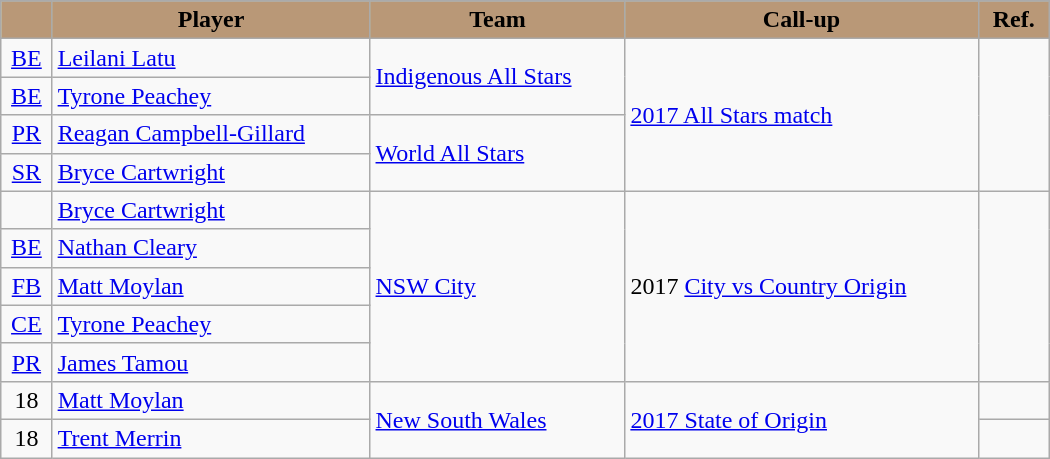<table style="width:700px;" class="wikitable sortable">
<tr style="background:#bdb76b;">
</tr>
<tr bgcolor=#bdb76b>
<th style="background:#B99877; color:black; text-align:center;"></th>
<th style="background:#B99877; color:black; text-align:center;">Player</th>
<th style="background:#B99877; color:black; text-align:center;">Team</th>
<th style="background:#B99877; color:black; text-align:center;">Call-up</th>
<th style="background:#B99877; color:black; text-align:center;" width="40">Ref.</th>
</tr>
<tr>
<td style="text-align:center"><a href='#'>BE</a></td>
<td><a href='#'>Leilani Latu</a></td>
<td rowspan="2"><a href='#'>Indigenous All Stars</a></td>
<td rowspan="4"><a href='#'>2017 All Stars match</a></td>
<td rowspan="4"></td>
</tr>
<tr>
<td style="text-align:center"><a href='#'>BE</a></td>
<td><a href='#'>Tyrone Peachey</a></td>
</tr>
<tr>
<td style="text-align:center"><a href='#'>PR</a></td>
<td><a href='#'>Reagan Campbell-Gillard</a></td>
<td rowspan="2"><a href='#'>World All Stars</a></td>
</tr>
<tr>
<td style="text-align:center"><a href='#'>SR</a></td>
<td><a href='#'>Bryce Cartwright</a></td>
</tr>
<tr>
<td style="text-align:center"></td>
<td><a href='#'>Bryce Cartwright</a></td>
<td rowspan="5"> <a href='#'>NSW City</a></td>
<td rowspan="5">2017 <a href='#'>City vs Country Origin</a></td>
<td rowspan="5"></td>
</tr>
<tr>
<td style="text-align:center"><a href='#'>BE</a></td>
<td><a href='#'>Nathan Cleary</a></td>
</tr>
<tr>
<td style="text-align:center"><a href='#'>FB</a></td>
<td><a href='#'>Matt Moylan</a></td>
</tr>
<tr>
<td style="text-align:center"><a href='#'>CE</a></td>
<td><a href='#'>Tyrone Peachey</a></td>
</tr>
<tr>
<td style="text-align:center"><a href='#'>PR</a></td>
<td><a href='#'>James Tamou</a></td>
</tr>
<tr>
<td style="text-align:center">18</td>
<td><a href='#'>Matt Moylan</a></td>
<td rowspan="2"> <a href='#'>New South Wales</a></td>
<td rowspan="2"><a href='#'>2017 State of Origin</a></td>
<td></td>
</tr>
<tr>
<td style="text-align:center">18</td>
<td><a href='#'>Trent Merrin</a></td>
<td></td>
</tr>
</table>
